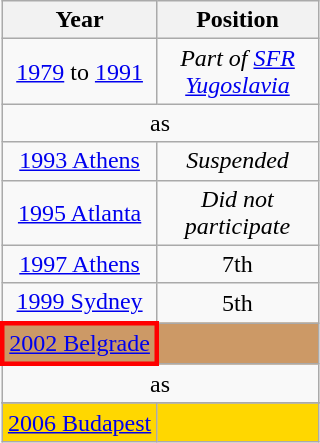<table class="wikitable" style="text-align: center;">
<tr>
<th>Year</th>
<th width="100">Position</th>
</tr>
<tr>
<td style="text-align: middle;"><a href='#'>1979</a> to <a href='#'>1991</a></td>
<td><em>Part of <a href='#'>SFR Yugoslavia</a></em></td>
</tr>
<tr>
<td colspan=2>as <strong></strong></td>
</tr>
<tr>
<td> <a href='#'>1993 Athens</a></td>
<td><em>Suspended</em></td>
</tr>
<tr>
<td> <a href='#'>1995 Atlanta</a></td>
<td><em>Did not participate</em></td>
</tr>
<tr>
<td> <a href='#'>1997 Athens</a></td>
<td>7th</td>
</tr>
<tr>
<td> <a href='#'>1999 Sydney</a></td>
<td>5th</td>
</tr>
<tr bgcolor=cc9966>
<td style="border: 3px solid red"> <a href='#'>2002 Belgrade</a></td>
<td></td>
</tr>
<tr>
<td colspan=2>as <strong></strong></td>
</tr>
<tr>
</tr>
<tr bgcolor=gold>
<td> <a href='#'>2006 Budapest</a></td>
<td></td>
</tr>
</table>
